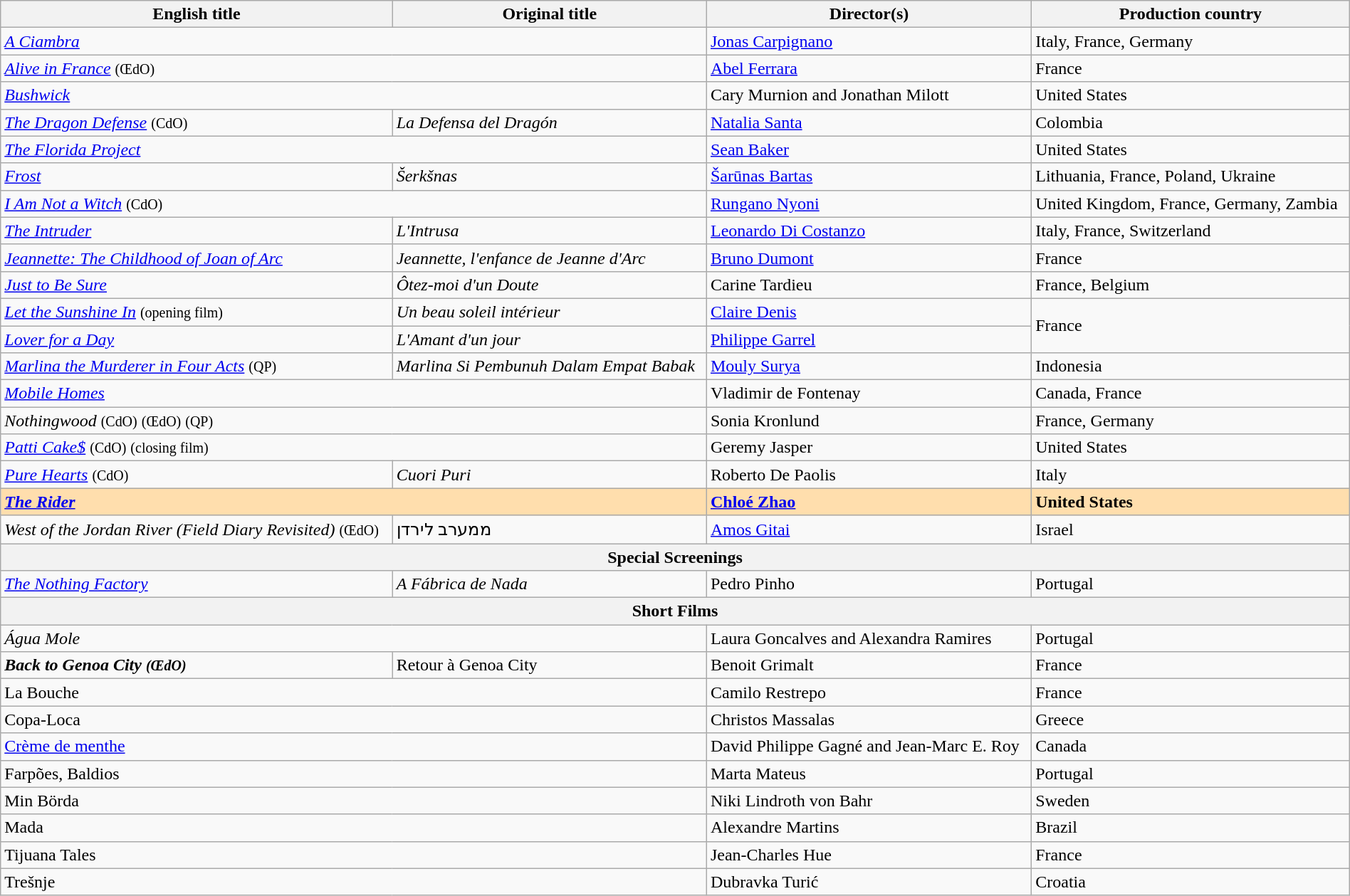<table class="wikitable" style="width:100%; margin-bottom:2px" cellpadding="5">
<tr>
<th scope="col">English title</th>
<th scope="col">Original title</th>
<th scope="col">Director(s)</th>
<th scope="col">Production country</th>
</tr>
<tr>
<td colspan="2"><em><a href='#'>A Ciambra</a></em></td>
<td data-sort-value="Carpignano"><a href='#'>Jonas Carpignano</a></td>
<td>Italy, France, Germany</td>
</tr>
<tr>
<td colspan="2"><em><a href='#'>Alive in France</a></em> <small>(ŒdO)</small></td>
<td data-sort-value="Ferrara"><a href='#'>Abel Ferrara</a></td>
<td>France</td>
</tr>
<tr>
<td colspan="2"><em><a href='#'>Bushwick</a></em></td>
<td data-sort-value="Murnion">Cary Murnion and Jonathan Milott</td>
<td>United States</td>
</tr>
<tr>
<td data-sort-value="Dragon"><em><a href='#'>The Dragon Defense</a></em> <small>(CdO)</small></td>
<td data-sort-value="Defensa"><em>La Defensa del Dragón</em></td>
<td data-sort-value="Santa"><a href='#'>Natalia Santa</a></td>
<td>Colombia</td>
</tr>
<tr>
<td colspan="2" data-sort-value="Florida"><em><a href='#'>The Florida Project</a></em></td>
<td data-sort-value="Baker"><a href='#'>Sean Baker</a></td>
<td>United States</td>
</tr>
<tr>
<td><em><a href='#'>Frost</a></em></td>
<td><em>Šerkšnas</em></td>
<td data-sort-value="Bartas"><a href='#'>Šarūnas Bartas</a></td>
<td>Lithuania, France, Poland, Ukraine</td>
</tr>
<tr>
<td colspan="2"><em><a href='#'>I Am Not a Witch</a></em> <small>(CdO)</small></td>
<td data-sort-value="Nyoni"><a href='#'>Rungano Nyoni</a></td>
<td>United Kingdom, France, Germany, Zambia</td>
</tr>
<tr>
<td data-sort-value="Intruder"><em><a href='#'>The Intruder</a></em></td>
<td data-sort-value="Intrusa"><em>L'Intrusa</em></td>
<td data-sort-value="Costanzo"><a href='#'>Leonardo Di Costanzo</a></td>
<td>Italy, France, Switzerland</td>
</tr>
<tr>
<td><em><a href='#'>Jeannette: The Childhood of Joan of Arc</a></em></td>
<td><em>Jeannette, l'enfance de Jeanne d'Arc</em></td>
<td data-sort-value="Dumont"><a href='#'>Bruno Dumont</a></td>
<td>France</td>
</tr>
<tr>
<td><em><a href='#'>Just to Be Sure</a></em></td>
<td><em>Ôtez-moi d'un Doute</em></td>
<td data-sort-value="Tardieu">Carine Tardieu</td>
<td>France, Belgium</td>
</tr>
<tr>
<td><em><a href='#'>Let the Sunshine In</a></em> <small>(opening film)</small></td>
<td><em>Un beau soleil intérieur</em></td>
<td><a href='#'>Claire Denis</a></td>
<td rowspan="2">France</td>
</tr>
<tr>
<td><em><a href='#'>Lover for a Day</a></em></td>
<td data-sort-value="Amant"><em>L'Amant d'un jour</em></td>
<td data-sort-value="Garrel"><a href='#'>Philippe Garrel</a></td>
</tr>
<tr>
<td><em><a href='#'>Marlina the Murderer in Four Acts</a></em> <small>(QP)</small></td>
<td><em>Marlina Si Pembunuh Dalam Empat Babak</em></td>
<td data-sort-value="Surya"><a href='#'>Mouly Surya</a></td>
<td>Indonesia</td>
</tr>
<tr>
<td colspan="2"><em><a href='#'>Mobile Homes</a></em></td>
<td data-sort-value="Fontenay">Vladimir de Fontenay</td>
<td>Canada, France</td>
</tr>
<tr>
<td colspan="2"><em>Nothingwood</em> <small>(CdO)</small> <small>(ŒdO)</small> <small>(QP)</small></td>
<td data-sort-value="Kronlund">Sonia Kronlund</td>
<td>France, Germany</td>
</tr>
<tr>
<td colspan="2"><em><a href='#'>Patti Cake$</a></em> <small>(CdO)</small> <small>(closing film)</small></td>
<td data-sort-value="Jasper">Geremy Jasper</td>
<td>United States</td>
</tr>
<tr>
<td><em><a href='#'>Pure Hearts</a></em> <small>(CdO)</small></td>
<td><em>Cuori Puri</em></td>
<td data-sort-value="Paolis">Roberto De Paolis</td>
<td>Italy</td>
</tr>
<tr style="background:#FFDEAD;">
<td colspan="2"><em><a href='#'><strong>The Rider</strong></a></em></td>
<td data-sort-value="Zhao"><strong><a href='#'>Chloé Zhao</a></strong></td>
<td><strong>United States</strong></td>
</tr>
<tr>
<td><em>West of the Jordan River (Field Diary Revisited)</em> <small>(ŒdO)</small></td>
<td>ממערב לירדן</td>
<td data-sort-value="Gitai"><a href='#'>Amos Gitai</a></td>
<td>Israel</td>
</tr>
<tr>
<th colspan="4">Special Screenings</th>
</tr>
<tr>
<td><em><a href='#'>The Nothing Factory</a></em></td>
<td><em>A Fábrica de Nada </em></td>
<td>Pedro Pinho</td>
<td>Portugal</td>
</tr>
<tr>
<th colspan="4">Short Films</th>
</tr>
<tr>
<td colspan="2"><em>Água Mole</em></td>
<td>Laura Goncalves and Alexandra Ramires</td>
<td>Portugal</td>
</tr>
<tr>
<td><strong><em>Back to Genoa City<em> <small>(ŒdO)</small><strong></td>
<td></em></strong>Retour à Genoa City<strong><em></td>
<td></strong>Benoit Grimalt<strong></td>
<td></strong>France<strong></td>
</tr>
<tr>
<td colspan="2"></em>La Bouche<em></td>
<td>Camilo Restrepo</td>
<td>France</td>
</tr>
<tr>
<td colspan="2"></em>Copa-Loca<em></td>
<td>Christos Massalas</td>
<td>Greece</td>
</tr>
<tr>
<td colspan="2"></em><a href='#'>Crème de menthe</a><em></td>
<td>David Philippe Gagné and Jean-Marc E. Roy</td>
<td>Canada</td>
</tr>
<tr>
<td colspan="2"></em>Farpões, Baldios<em></td>
<td>Marta Mateus</td>
<td>Portugal</td>
</tr>
<tr>
<td colspan="2"></em>Min Börda<em></td>
<td>Niki Lindroth von Bahr</td>
<td>Sweden</td>
</tr>
<tr>
<td colspan="2"></em>Mada<em></td>
<td>Alexandre Martins</td>
<td>Brazil</td>
</tr>
<tr>
<td colspan="2"></em>Tijuana Tales<em></td>
<td>Jean-Charles Hue</td>
<td>France</td>
</tr>
<tr>
<td colspan="2"></em>Trešnje<em></td>
<td>Dubravka Turić</td>
<td>Croatia</td>
</tr>
</table>
